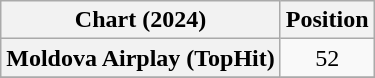<table class="wikitable plainrowheaders" style="text-align:center">
<tr>
<th scope="col">Chart (2024)</th>
<th scope="col">Position</th>
</tr>
<tr>
<th scope="row">Moldova Airplay (TopHit)</th>
<td>52</td>
</tr>
<tr>
</tr>
</table>
